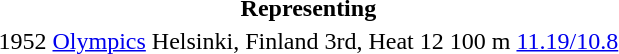<table>
<tr>
<th colspan="6">Representing </th>
</tr>
<tr>
<td>1952</td>
<td><a href='#'>Olympics</a></td>
<td>Helsinki, Finland</td>
<td>3rd, Heat 12</td>
<td>100 m</td>
<td><a href='#'>11.19/10.8</a></td>
</tr>
</table>
